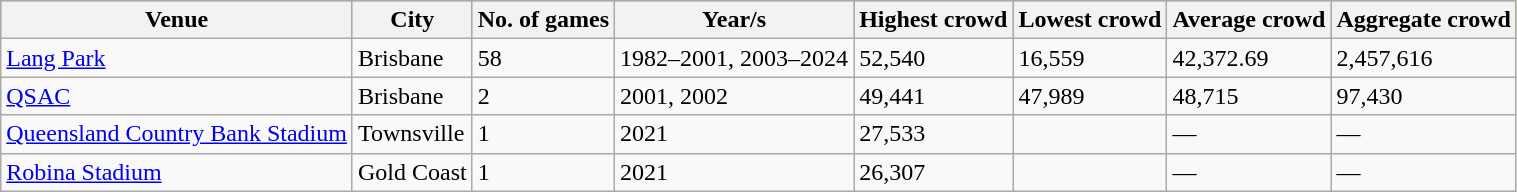<table class="wikitable">
<tr style="background:#bdb76b;">
<th>Venue</th>
<th>City</th>
<th>No. of games</th>
<th>Year/s</th>
<th>Highest crowd</th>
<th>Lowest crowd</th>
<th>Average crowd</th>
<th>Aggregate crowd</th>
</tr>
<tr>
<td><a href='#'>Lang Park</a></td>
<td>Brisbane</td>
<td>58</td>
<td>1982–2001, 2003–2024</td>
<td>52,540</td>
<td>16,559</td>
<td>42,372.69</td>
<td>2,457,616</td>
</tr>
<tr>
<td><a href='#'>QSAC</a></td>
<td>Brisbane</td>
<td>2</td>
<td>2001, 2002</td>
<td>49,441</td>
<td>47,989</td>
<td>48,715</td>
<td>97,430</td>
</tr>
<tr>
<td><a href='#'>Queensland Country Bank Stadium</a></td>
<td>Townsville</td>
<td>1</td>
<td>2021</td>
<td>27,533</td>
<td></td>
<td>—</td>
<td>—</td>
</tr>
<tr>
<td><a href='#'>Robina Stadium</a></td>
<td>Gold Coast</td>
<td>1</td>
<td>2021</td>
<td>26,307</td>
<td></td>
<td>—</td>
<td>—</td>
</tr>
</table>
